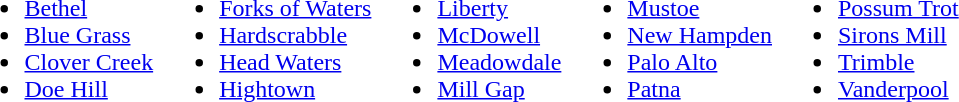<table border="0">
<tr>
<td valign="top"><br><ul><li><a href='#'>Bethel</a></li><li><a href='#'>Blue Grass</a></li><li><a href='#'>Clover Creek</a></li><li><a href='#'>Doe Hill</a></li></ul></td>
<td valign="top"><br><ul><li><a href='#'>Forks of Waters</a></li><li><a href='#'>Hardscrabble</a></li><li><a href='#'>Head Waters</a></li><li><a href='#'>Hightown</a></li></ul></td>
<td valign="top"><br><ul><li><a href='#'>Liberty</a></li><li><a href='#'>McDowell</a></li><li><a href='#'>Meadowdale</a></li><li><a href='#'>Mill Gap</a></li></ul></td>
<td valign="top"><br><ul><li><a href='#'>Mustoe</a></li><li><a href='#'>New Hampden</a></li><li><a href='#'>Palo Alto</a></li><li><a href='#'>Patna</a></li></ul></td>
<td valign="top"><br><ul><li><a href='#'>Possum Trot</a></li><li><a href='#'>Sirons Mill</a></li><li><a href='#'>Trimble</a></li><li><a href='#'>Vanderpool</a></li></ul></td>
</tr>
</table>
